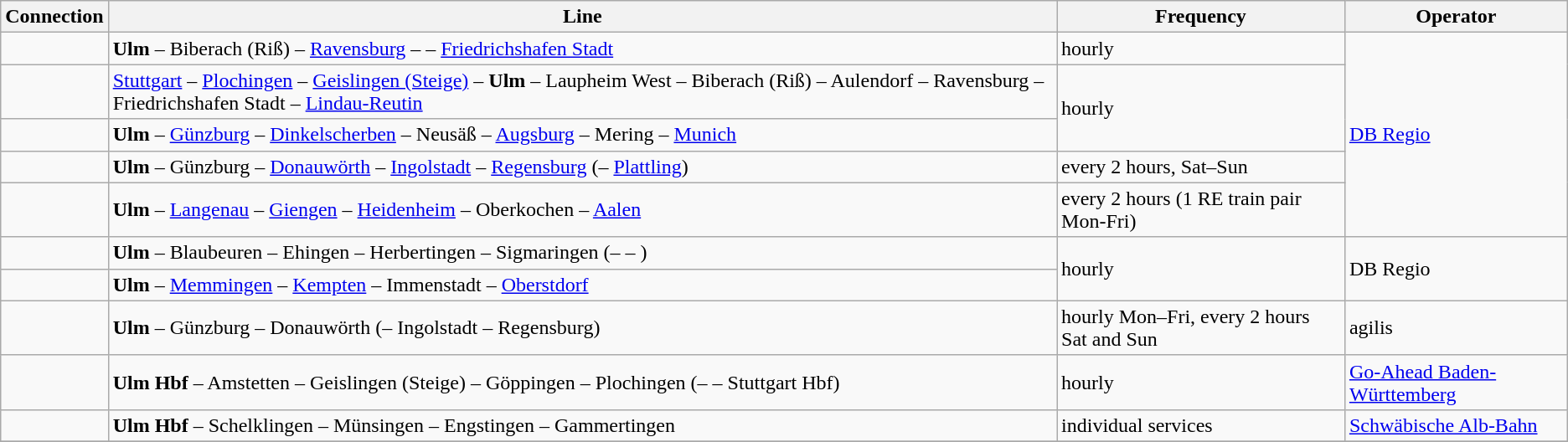<table class="wikitable">
<tr>
<th>Connection</th>
<th>Line</th>
<th>Frequency</th>
<th>Operator</th>
</tr>
<tr>
<td style="text-align:center;"></td>
<td><strong>Ulm</strong> – Biberach (Riß) – <a href='#'>Ravensburg</a> –  – <a href='#'>Friedrichshafen Stadt</a></td>
<td>hourly</td>
<td rowspan="5"><a href='#'>DB Regio</a></td>
</tr>
<tr>
<td style="text-align:center;"></td>
<td><a href='#'>Stuttgart</a> – <a href='#'>Plochingen</a> – <a href='#'>Geislingen (Steige)</a> – <strong>Ulm</strong> – Laupheim West – Biberach (Riß) – Aulendorf – Ravensburg – Friedrichshafen Stadt – <a href='#'>Lindau-Reutin</a></td>
<td rowspan="2">hourly</td>
</tr>
<tr>
<td style="text-align:center;"></td>
<td><strong>Ulm</strong> – <a href='#'>Günzburg</a> – <a href='#'>Dinkelscherben</a> – Neusäß – <a href='#'>Augsburg</a> – Mering – <a href='#'>Munich</a></td>
</tr>
<tr>
<td style="text-align:center;"></td>
<td><strong>Ulm</strong> – Günzburg – <a href='#'>Donauwörth</a> – <a href='#'>Ingolstadt</a> – <a href='#'>Regensburg</a> (– <a href='#'>Plattling</a>)</td>
<td>every 2 hours, Sat–Sun</td>
</tr>
<tr>
<td style="text-align:center;"></td>
<td><strong>Ulm</strong> – <a href='#'>Langenau</a> – <a href='#'>Giengen</a> – <a href='#'>Heidenheim</a> – Oberkochen – <a href='#'>Aalen</a></td>
<td>every 2 hours (1 RE train pair Mon-Fri)</td>
</tr>
<tr>
<td style="text-align:center;"></td>
<td><strong>Ulm</strong> – Blaubeuren – Ehingen – Herbertingen – Sigmaringen (–  – )</td>
<td rowspan="2">hourly</td>
<td rowspan="2">DB Regio</td>
</tr>
<tr>
<td align="center"></td>
<td><strong>Ulm</strong> – <a href='#'>Memmingen</a> – <a href='#'>Kempten</a> – Immenstadt – <a href='#'>Oberstdorf</a></td>
</tr>
<tr>
<td style="text-align:center;"></td>
<td><strong>Ulm</strong> – Günzburg – Donauwörth (– Ingolstadt – Regensburg)</td>
<td>hourly Mon–Fri, every 2 hours Sat and Sun</td>
<td>agilis</td>
</tr>
<tr>
<td style="text-align:center;"></td>
<td><strong>Ulm Hbf</strong> – Amstetten – Geislingen (Steige) – Göppingen – Plochingen (–  – Stuttgart Hbf)</td>
<td>hourly</td>
<td><a href='#'>Go-Ahead Baden-Württemberg</a></td>
</tr>
<tr>
<td style="text-align:center;"></td>
<td><strong>Ulm Hbf</strong> – Schelklingen – Münsingen – Engstingen – Gammertingen</td>
<td>individual services</td>
<td><a href='#'>Schwäbische Alb-Bahn</a></td>
</tr>
<tr>
</tr>
</table>
